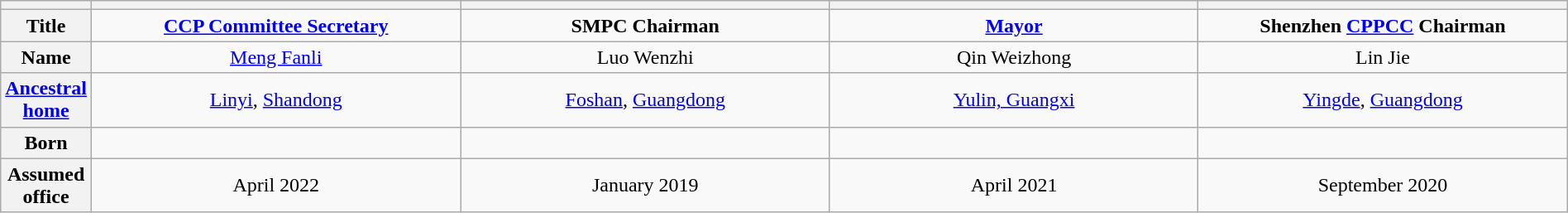<table class="wikitable" style="margin:1em auto 1em auto; text-align:center">
<tr>
<th></th>
<th style="width:25%"></th>
<th style="width:25%"></th>
<th style="width:25%"></th>
<th style="width:25%"></th>
</tr>
<tr>
<th>Title</th>
<td style="text-align:center;"><strong><a href='#'>CCP Committee Secretary</a></strong></td>
<td style="text-align:center;"><strong>SMPC Chairman</strong></td>
<td style="text-align:center;"><strong><a href='#'>Mayor</a></strong></td>
<td style="text-align:center;"><strong>Shenzhen <a href='#'>CPPCC</a> Chairman</strong></td>
</tr>
<tr>
<th>Name</th>
<td><a href='#'>Meng Fanli</a></td>
<td>Luo Wenzhi</td>
<td>Qin Weizhong</td>
<td>Lin Jie</td>
</tr>
<tr>
<th><a href='#'>Ancestral home</a></th>
<td><a href='#'>Linyi</a>, <a href='#'>Shandong</a></td>
<td><a href='#'>Foshan</a>, <a href='#'>Guangdong</a></td>
<td><a href='#'>Yulin, Guangxi</a></td>
<td><a href='#'>Yingde</a>, <a href='#'>Guangdong</a></td>
</tr>
<tr>
<th>Born</th>
<td></td>
<td></td>
<td></td>
<td></td>
</tr>
<tr>
<th>Assumed office</th>
<td>April 2022</td>
<td>January 2019</td>
<td>April 2021</td>
<td>September 2020</td>
</tr>
</table>
